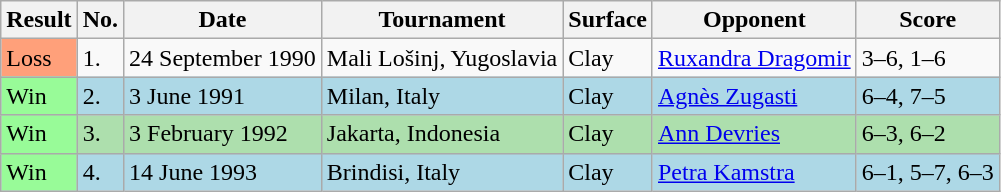<table class="sortable wikitable">
<tr>
<th>Result</th>
<th>No.</th>
<th>Date</th>
<th>Tournament</th>
<th>Surface</th>
<th>Opponent</th>
<th>Score</th>
</tr>
<tr>
<td style="background:#ffa07a;">Loss</td>
<td>1.</td>
<td>24 September 1990</td>
<td>Mali Lošinj, Yugoslavia</td>
<td>Clay</td>
<td> <a href='#'>Ruxandra Dragomir</a></td>
<td>3–6, 1–6</td>
</tr>
<tr bgcolor="lightblue">
<td style="background:#98fb98;">Win</td>
<td>2.</td>
<td>3 June 1991</td>
<td>Milan, Italy</td>
<td>Clay</td>
<td> <a href='#'>Agnès Zugasti</a></td>
<td>6–4, 7–5</td>
</tr>
<tr style="background:#addfad;">
<td style="background:#98fb98;">Win</td>
<td>3.</td>
<td>3 February 1992</td>
<td>Jakarta, Indonesia</td>
<td>Clay</td>
<td> <a href='#'>Ann Devries</a></td>
<td>6–3, 6–2</td>
</tr>
<tr bgcolor="lightblue">
<td style="background:#98fb98;">Win</td>
<td>4.</td>
<td>14 June 1993</td>
<td>Brindisi, Italy</td>
<td>Clay</td>
<td> <a href='#'>Petra Kamstra</a></td>
<td>6–1, 5–7, 6–3</td>
</tr>
</table>
